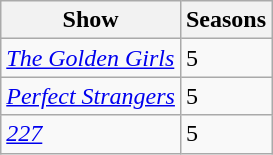<table class="wikitable">
<tr ">
<th>Show</th>
<th>Seasons</th>
</tr>
<tr>
<td><em><a href='#'>The Golden Girls</a></em></td>
<td>5</td>
</tr>
<tr>
<td><em><a href='#'>Perfect Strangers</a></em></td>
<td>5</td>
</tr>
<tr>
<td><em><a href='#'>227</a></em></td>
<td>5</td>
</tr>
</table>
